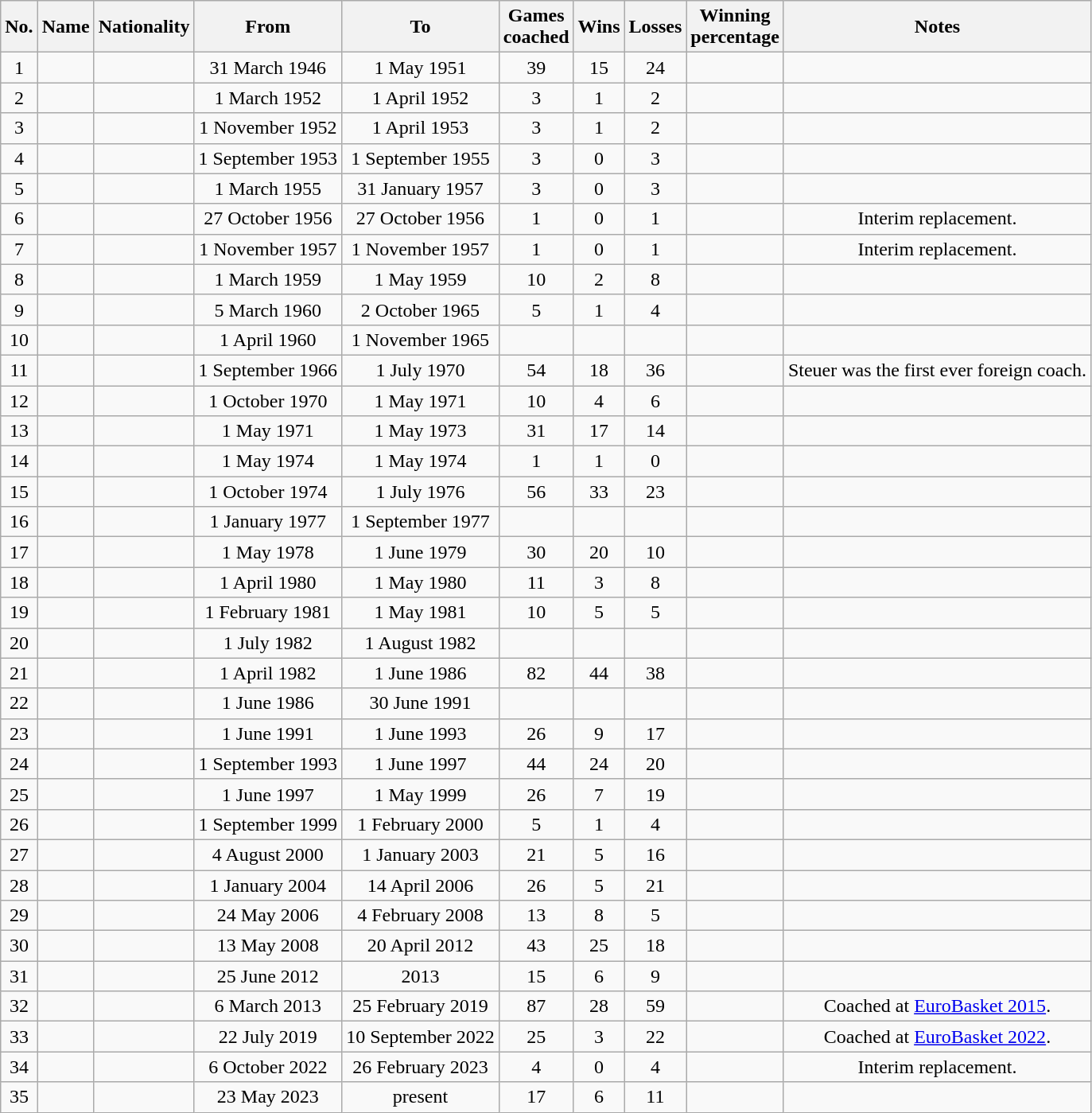<table class="wikitable sortable collapsible collapsed" style="text-align: center; font-size: 100%;">
<tr>
<th>No.</th>
<th>Name</th>
<th>Nationality</th>
<th>From</th>
<th>To</th>
<th>Games<br> coached</th>
<th>Wins</th>
<th>Losses</th>
<th>Winning<br>percentage</th>
<th>Notes</th>
</tr>
<tr>
<td>1</td>
<td></td>
<td></td>
<td>31 March 1946</td>
<td>1 May 1951</td>
<td>39</td>
<td>15</td>
<td>24</td>
<td></td>
<td></td>
</tr>
<tr>
<td>2</td>
<td></td>
<td></td>
<td>1 March 1952</td>
<td>1 April 1952</td>
<td>3</td>
<td>1</td>
<td>2</td>
<td></td>
<td></td>
</tr>
<tr>
<td>3</td>
<td></td>
<td></td>
<td>1 November 1952</td>
<td>1 April 1953</td>
<td>3</td>
<td>1</td>
<td>2</td>
<td></td>
<td></td>
</tr>
<tr>
<td>4</td>
<td></td>
<td></td>
<td>1 September 1953</td>
<td>1 September 1955</td>
<td>3</td>
<td>0</td>
<td>3</td>
<td></td>
<td></td>
</tr>
<tr>
<td>5</td>
<td></td>
<td></td>
<td>1 March 1955</td>
<td>31 January 1957</td>
<td>3</td>
<td>0</td>
<td>3</td>
<td></td>
<td></td>
</tr>
<tr>
<td>6</td>
<td></td>
<td></td>
<td>27 October 1956</td>
<td>27 October 1956</td>
<td>1</td>
<td>0</td>
<td>1</td>
<td></td>
<td>Interim replacement.</td>
</tr>
<tr>
<td>7</td>
<td></td>
<td></td>
<td>1 November 1957</td>
<td>1 November 1957</td>
<td>1</td>
<td>0</td>
<td>1</td>
<td></td>
<td>Interim replacement.</td>
</tr>
<tr>
<td>8</td>
<td></td>
<td></td>
<td>1 March 1959</td>
<td>1 May 1959</td>
<td>10</td>
<td>2</td>
<td>8</td>
<td></td>
<td></td>
</tr>
<tr>
<td>9</td>
<td></td>
<td></td>
<td>5 March 1960</td>
<td>2 October 1965</td>
<td>5</td>
<td>1</td>
<td>4</td>
<td></td>
<td></td>
</tr>
<tr>
<td>10</td>
<td></td>
<td></td>
<td>1 April 1960</td>
<td>1 November 1965</td>
<td></td>
<td></td>
<td></td>
<td></td>
<td></td>
</tr>
<tr>
<td>11</td>
<td></td>
<td></td>
<td>1 September 1966</td>
<td>1 July 1970</td>
<td>54</td>
<td>18</td>
<td>36</td>
<td></td>
<td>Steuer was the first ever foreign coach.</td>
</tr>
<tr>
<td>12</td>
<td></td>
<td></td>
<td>1 October 1970</td>
<td>1 May 1971</td>
<td>10</td>
<td>4</td>
<td>6</td>
<td></td>
<td></td>
</tr>
<tr>
<td>13</td>
<td></td>
<td></td>
<td>1 May 1971</td>
<td>1 May 1973</td>
<td>31</td>
<td>17</td>
<td>14</td>
<td></td>
<td></td>
</tr>
<tr>
<td>14</td>
<td></td>
<td></td>
<td>1 May 1974</td>
<td>1 May 1974</td>
<td>1</td>
<td>1</td>
<td>0</td>
<td></td>
<td></td>
</tr>
<tr>
<td>15</td>
<td></td>
<td></td>
<td>1 October 1974</td>
<td>1 July 1976</td>
<td>56</td>
<td>33</td>
<td>23</td>
<td></td>
<td></td>
</tr>
<tr>
<td>16</td>
<td></td>
<td></td>
<td>1 January 1977</td>
<td>1 September 1977</td>
<td></td>
<td></td>
<td></td>
<td></td>
<td></td>
</tr>
<tr>
<td>17</td>
<td></td>
<td></td>
<td>1 May 1978</td>
<td>1 June 1979</td>
<td>30</td>
<td>20</td>
<td>10</td>
<td></td>
<td></td>
</tr>
<tr>
<td>18</td>
<td></td>
<td></td>
<td>1 April 1980</td>
<td>1 May 1980</td>
<td>11</td>
<td>3</td>
<td>8</td>
<td></td>
<td></td>
</tr>
<tr>
<td>19</td>
<td></td>
<td></td>
<td>1 February 1981</td>
<td>1 May 1981</td>
<td>10</td>
<td>5</td>
<td>5</td>
<td></td>
<td></td>
</tr>
<tr>
<td>20</td>
<td></td>
<td></td>
<td>1 July 1982</td>
<td>1 August 1982</td>
<td></td>
<td></td>
<td></td>
<td></td>
<td></td>
</tr>
<tr>
<td>21</td>
<td></td>
<td></td>
<td>1 April 1982</td>
<td>1 June 1986</td>
<td>82</td>
<td>44</td>
<td>38</td>
<td></td>
<td></td>
</tr>
<tr>
<td>22</td>
<td></td>
<td></td>
<td>1 June 1986</td>
<td>30 June 1991</td>
<td></td>
<td></td>
<td></td>
<td></td>
<td></td>
</tr>
<tr>
<td>23</td>
<td></td>
<td></td>
<td>1 June 1991</td>
<td>1 June 1993</td>
<td>26</td>
<td>9</td>
<td>17</td>
<td></td>
<td></td>
</tr>
<tr>
<td>24</td>
<td></td>
<td></td>
<td>1 September 1993</td>
<td>1 June 1997</td>
<td>44</td>
<td>24</td>
<td>20</td>
<td></td>
<td></td>
</tr>
<tr>
<td>25</td>
<td></td>
<td></td>
<td>1 June 1997</td>
<td>1 May 1999</td>
<td>26</td>
<td>7</td>
<td>19</td>
<td></td>
<td></td>
</tr>
<tr>
<td>26</td>
<td></td>
<td></td>
<td>1 September 1999</td>
<td>1 February 2000</td>
<td>5</td>
<td>1</td>
<td>4</td>
<td></td>
<td></td>
</tr>
<tr>
<td>27</td>
<td></td>
<td></td>
<td>4 August 2000</td>
<td>1 January 2003</td>
<td>21</td>
<td>5</td>
<td>16</td>
<td></td>
<td></td>
</tr>
<tr>
<td>28</td>
<td></td>
<td></td>
<td>1 January 2004</td>
<td>14 April 2006</td>
<td>26</td>
<td>5</td>
<td>21</td>
<td></td>
<td></td>
</tr>
<tr>
<td>29</td>
<td></td>
<td></td>
<td>24 May 2006</td>
<td>4 February 2008</td>
<td>13</td>
<td>8</td>
<td>5</td>
<td></td>
<td></td>
</tr>
<tr>
<td>30</td>
<td></td>
<td></td>
<td>13 May 2008</td>
<td>20 April 2012</td>
<td>43</td>
<td>25</td>
<td>18</td>
<td></td>
<td></td>
</tr>
<tr>
<td>31</td>
<td></td>
<td></td>
<td>25 June 2012</td>
<td>2013</td>
<td>15</td>
<td>6</td>
<td>9</td>
<td></td>
<td></td>
</tr>
<tr>
<td>32</td>
<td></td>
<td></td>
<td>6 March 2013</td>
<td>25 February 2019</td>
<td>87</td>
<td>28</td>
<td>59</td>
<td></td>
<td>Coached at <a href='#'>EuroBasket 2015</a>.</td>
</tr>
<tr>
<td>33</td>
<td></td>
<td></td>
<td>22 July 2019</td>
<td>10 September 2022</td>
<td>25</td>
<td>3</td>
<td>22</td>
<td></td>
<td>Coached at <a href='#'>EuroBasket 2022</a>.</td>
</tr>
<tr>
<td>34</td>
<td></td>
<td></td>
<td>6 October 2022</td>
<td>26 February 2023</td>
<td>4</td>
<td>0</td>
<td>4</td>
<td></td>
<td>Interim replacement.</td>
</tr>
<tr>
<td>35</td>
<td></td>
<td></td>
<td>23 May 2023</td>
<td>present</td>
<td>17</td>
<td>6</td>
<td>11</td>
<td></td>
<td></td>
</tr>
</table>
